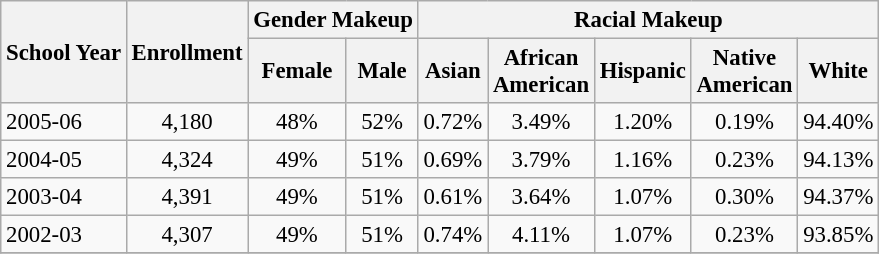<table class="wikitable" style="font-size: 95%;">
<tr>
<th rowspan="2">School Year</th>
<th rowspan="2">Enrollment</th>
<th colspan="2">Gender Makeup</th>
<th colspan="5">Racial Makeup</th>
</tr>
<tr>
<th>Female</th>
<th>Male</th>
<th>Asian</th>
<th>African <br>American</th>
<th>Hispanic</th>
<th>Native <br>American</th>
<th>White</th>
</tr>
<tr>
<td align="left">2005-06</td>
<td align="center">4,180</td>
<td align="center">48%</td>
<td align="center">52%</td>
<td align="center">0.72%</td>
<td align="center">3.49%</td>
<td align="center">1.20%</td>
<td align="center">0.19%</td>
<td align="center">94.40%</td>
</tr>
<tr>
<td align="left">2004-05</td>
<td align="center">4,324</td>
<td align="center">49%</td>
<td align="center">51%</td>
<td align="center">0.69%</td>
<td align="center">3.79%</td>
<td align="center">1.16%</td>
<td align="center">0.23%</td>
<td align="center">94.13%</td>
</tr>
<tr>
<td align="left">2003-04</td>
<td align="center">4,391</td>
<td align="center">49%</td>
<td align="center">51%</td>
<td align="center">0.61%</td>
<td align="center">3.64%</td>
<td align="center">1.07%</td>
<td align="center">0.30%</td>
<td align="center">94.37%</td>
</tr>
<tr>
<td align="left">2002-03</td>
<td align="center">4,307</td>
<td align="center">49%</td>
<td align="center">51%</td>
<td align="center">0.74%</td>
<td align="center">4.11%</td>
<td align="center">1.07%</td>
<td align="center">0.23%</td>
<td align="center">93.85%</td>
</tr>
<tr>
</tr>
</table>
